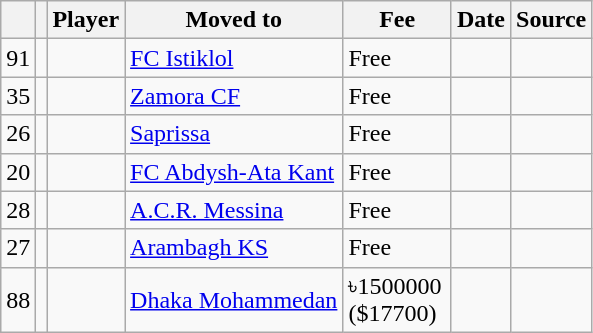<table class="wikitable plainrowheaders sortable">
<tr>
<th></th>
<th></th>
<th scope=col>Player</th>
<th>Moved to</th>
<th !scope=col; style="width: 65px;">Fee</th>
<th scope=col>Date</th>
<th scope=col>Source</th>
</tr>
<tr>
<td align=center>91</td>
<td align=center></td>
<td></td>
<td> <a href='#'>FC Istiklol</a></td>
<td>Free</td>
<td></td>
<td></td>
</tr>
<tr>
<td align=center>35</td>
<td align=center></td>
<td></td>
<td> <a href='#'>Zamora CF</a></td>
<td>Free</td>
<td></td>
<td></td>
</tr>
<tr>
<td align=center>26</td>
<td align=center></td>
<td></td>
<td> <a href='#'>Saprissa</a></td>
<td>Free</td>
<td></td>
<td></td>
</tr>
<tr>
<td align=center>20</td>
<td align=center></td>
<td></td>
<td> <a href='#'>FC Abdysh-Ata Kant</a></td>
<td>Free</td>
<td></td>
<td></td>
</tr>
<tr>
<td align=center>28</td>
<td align=center></td>
<td></td>
<td> <a href='#'>A.C.R. Messina</a></td>
<td>Free</td>
<td></td>
<td></td>
</tr>
<tr>
<td align=center>27</td>
<td align=center></td>
<td></td>
<td> <a href='#'>Arambagh KS</a></td>
<td>Free</td>
<td></td>
</tr>
<tr>
<td align=center>88</td>
<td align=center></td>
<td></td>
<td> <a href='#'>Dhaka Mohammedan</a></td>
<td>৳1500000 ($17700)</td>
<td></td>
<td></td>
</tr>
</table>
